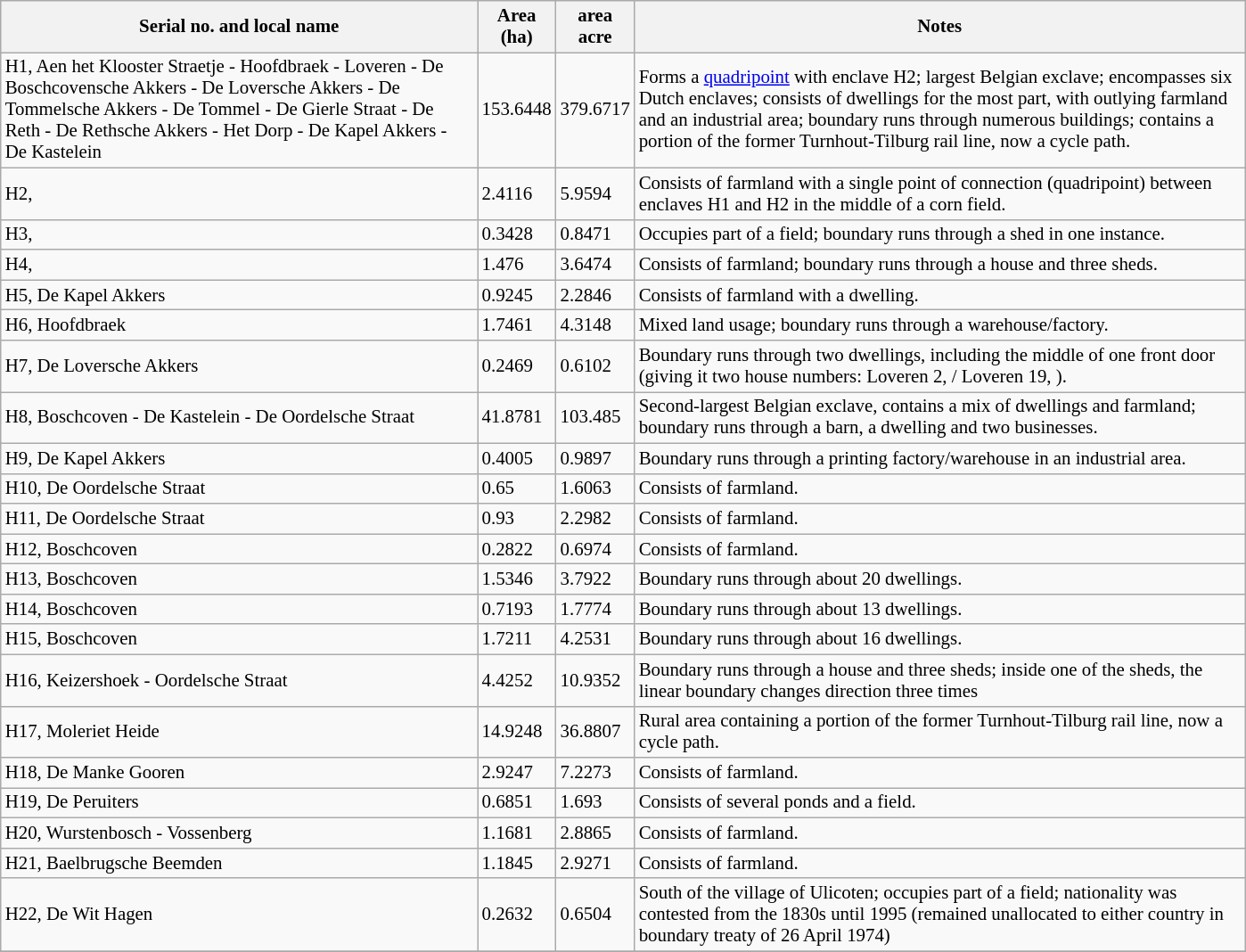<table class="wikitable sortable" style="text-align:left; font-size:87%; border:1; cellpadding:5; cellspacing:0;">
<tr bgcolor="#ececec">
<th scope="col" width="350px">Serial no. and local name</th>
<th scope="col" width="50px" data-sort-type="number">Area (ha)</th>
<th>area<br>acre</th>
<th scope="col" width="450px" class="unsortable">Notes<br><onlyinclude></th>
</tr>
<tr>
<td> H1, Aen het Klooster Straetje - Hoofdbraek - Loveren - De Boschcovensche Akkers - De Loversche Akkers - De Tommelsche Akkers - De Tommel - De Gierle Straat - De Reth - De Rethsche Akkers - Het Dorp - De Kapel Akkers - De Kastelein</td>
<td>153.6448</td>
<td>379.6717</td>
<td>Forms a <a href='#'>quadripoint</a> with enclave H2; largest Belgian exclave; encompasses six Dutch enclaves; consists of dwellings for the most part, with outlying farmland and an industrial area; boundary runs through numerous buildings; contains a portion of the former Turnhout-Tilburg rail line, now a cycle path.</td>
</tr>
<tr>
<td> H2, </td>
<td>2.4116</td>
<td>5.9594</td>
<td>Consists of farmland with a single point of connection (quadripoint) between enclaves H1 and H2 in the middle of a corn field.</td>
</tr>
<tr>
<td> H3, </td>
<td>0.3428</td>
<td>0.8471</td>
<td>Occupies part of a field; boundary runs through a shed in one instance.</td>
</tr>
<tr>
<td> H4, </td>
<td>1.476</td>
<td>3.6474</td>
<td>Consists of farmland; boundary runs through a house and three sheds.</td>
</tr>
<tr>
<td> H5, De Kapel Akkers</td>
<td>0.9245</td>
<td>2.2846</td>
<td>Consists of farmland with a dwelling.</td>
</tr>
<tr>
<td> H6, Hoofdbraek</td>
<td>1.7461</td>
<td>4.3148</td>
<td>Mixed land usage; boundary runs through a warehouse/factory.</td>
</tr>
<tr>
<td> H7, De Loversche Akkers</td>
<td>0.2469</td>
<td>0.6102</td>
<td>Boundary runs through two dwellings, including the middle of one front door (giving it two house numbers: Loveren 2,  / Loveren 19, ).</td>
</tr>
<tr>
<td> H8, Boschcoven - De Kastelein - De Oordelsche Straat</td>
<td>41.8781</td>
<td>103.485</td>
<td>Second-largest Belgian exclave, contains a mix of dwellings and farmland; boundary runs through a barn, a dwelling and two businesses.</td>
</tr>
<tr>
<td> H9, De Kapel Akkers</td>
<td>0.4005</td>
<td>0.9897</td>
<td>Boundary runs through a printing factory/warehouse in an industrial area.</td>
</tr>
<tr>
<td> H10, De Oordelsche Straat</td>
<td>0.65</td>
<td>1.6063</td>
<td>Consists of farmland.</td>
</tr>
<tr>
<td> H11, De Oordelsche Straat</td>
<td>0.93</td>
<td>2.2982</td>
<td>Consists of farmland.</td>
</tr>
<tr>
<td> H12, Boschcoven</td>
<td>0.2822</td>
<td>0.6974</td>
<td>Consists of farmland.</td>
</tr>
<tr>
<td> H13, Boschcoven</td>
<td>1.5346</td>
<td>3.7922</td>
<td>Boundary runs through about 20 dwellings.</td>
</tr>
<tr>
<td> H14, Boschcoven</td>
<td>0.7193</td>
<td>1.7774</td>
<td>Boundary runs through about 13 dwellings.</td>
</tr>
<tr>
<td> H15, Boschcoven</td>
<td>1.7211</td>
<td>4.2531</td>
<td>Boundary runs through about 16 dwellings.</td>
</tr>
<tr>
<td> H16, Keizershoek - Oordelsche Straat</td>
<td>4.4252</td>
<td>10.9352</td>
<td>Boundary runs through a house and three sheds; inside one of the sheds, the linear boundary changes direction three times</td>
</tr>
<tr>
<td> H17, Moleriet Heide</td>
<td>14.9248</td>
<td>36.8807</td>
<td>Rural area containing a portion of the former Turnhout-Tilburg rail line, now a cycle path.</td>
</tr>
<tr>
<td> H18, De Manke Gooren</td>
<td>2.9247</td>
<td>7.2273</td>
<td>Consists of farmland.</td>
</tr>
<tr>
<td> H19, De Peruiters</td>
<td>0.6851</td>
<td>1.693</td>
<td>Consists of several ponds and a field.</td>
</tr>
<tr>
<td> H20, Wurstenbosch - Vossenberg</td>
<td>1.1681</td>
<td>2.8865</td>
<td>Consists of farmland.</td>
</tr>
<tr>
<td> H21, Baelbrugsche Beemden</td>
<td>1.1845</td>
<td>2.9271</td>
<td>Consists of farmland.</td>
</tr>
<tr>
<td> H22, De Wit Hagen</td>
<td>0.2632</td>
<td>0.6504</td>
<td>South of the village of Ulicoten; occupies part of a field; nationality was contested from the 1830s until 1995 (remained unallocated to either country in boundary treaty of 26 April 1974)</td>
</tr>
<tr>
</tr>
</table>
